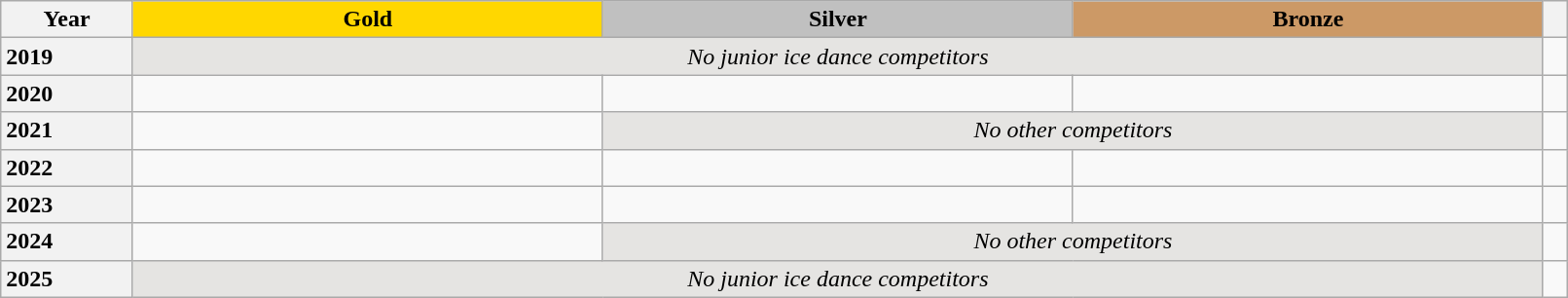<table class="wikitable unsortable" style="text-align:left; width:85%">
<tr>
<th scope="col" style="text-align:center">Year</th>
<th scope="col" style="text-align:center; width:30%; background:gold">Gold</th>
<th scope="col" style="text-align:center; width:30%; background:silver">Silver</th>
<th scope="col" style="text-align:center; width:30%; background:#c96">Bronze</th>
<th scope="col" style="text-align:center"></th>
</tr>
<tr>
<th scope="row" style="text-align:left">2019</th>
<td colspan="3" align="center" bgcolor="e5e4e2"><em>No junior ice dance competitors</em></td>
<td></td>
</tr>
<tr>
<th style="text-align: left;">2020</th>
<td></td>
<td align="center"></td>
<td align="center"></td>
<td></td>
</tr>
<tr>
<th scope="row" style="text-align:left">2021</th>
<td></td>
<td colspan="2" align="center" bgcolor="e5e4e2"><em>No other competitors</em></td>
<td></td>
</tr>
<tr>
<th style="text-align: left;">2022</th>
<td></td>
<td align="center"></td>
<td align="center"></td>
<td></td>
</tr>
<tr>
<th style="text-align: left;">2023</th>
<td></td>
<td align="center"></td>
<td align="center"></td>
<td></td>
</tr>
<tr>
<th scope="row" style="text-align:left">2024</th>
<td></td>
<td colspan="2" align="center" bgcolor="e5e4e2"><em>No other competitors</em></td>
<td></td>
</tr>
<tr>
<th scope="row" style="text-align:left">2025</th>
<td colspan="3" align="center" bgcolor="e5e4e2"><em>No junior ice dance competitors</em></td>
<td></td>
</tr>
</table>
